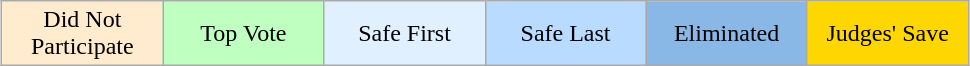<table class="wikitable" style="margin:1em auto; text-align:center;">
<tr>
<td style="background:#FFEBCD; width:100px;">Did Not Participate</td>
<td style="background:#BFFFC0; width:100px;">Top Vote</td>
<td style="background:#e0f0ff; width:100px;">Safe First</td>
<td style="background:#b8dbff; width:100px;">Safe Last</td>
<td style="background:#8ab8e6; width:100px;">Eliminated</td>
<td style="background:gold; width:100px;">Judges' Save</td>
</tr>
</table>
